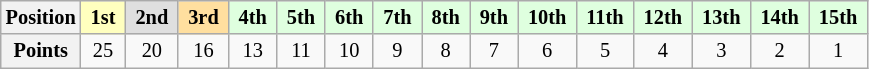<table class="wikitable" style="font-size:85%; text-align:center">
<tr>
<th>Position</th>
<td style="background:#ffffbf;"> <strong>1st</strong> </td>
<td style="background:#dfdfdf;"> <strong>2nd</strong> </td>
<td style="background:#ffdf9f;"> <strong>3rd</strong> </td>
<td style="background:#dfffdf;"> <strong>4th</strong> </td>
<td style="background:#dfffdf;"> <strong>5th</strong> </td>
<td style="background:#dfffdf;"> <strong>6th</strong> </td>
<td style="background:#dfffdf;"> <strong>7th</strong> </td>
<td style="background:#dfffdf;"> <strong>8th</strong> </td>
<td style="background:#dfffdf;"> <strong>9th</strong> </td>
<td style="background:#dfffdf;"> <strong>10th</strong> </td>
<td style="background:#dfffdf;"> <strong>11th</strong> </td>
<td style="background:#dfffdf;"> <strong>12th</strong> </td>
<td style="background:#dfffdf;"> <strong>13th</strong> </td>
<td style="background:#dfffdf;"> <strong>14th</strong> </td>
<td style="background:#dfffdf;"> <strong>15th</strong> </td>
</tr>
<tr>
<th>Points</th>
<td>25</td>
<td>20</td>
<td>16</td>
<td>13</td>
<td>11</td>
<td>10</td>
<td>9</td>
<td>8</td>
<td>7</td>
<td>6</td>
<td>5</td>
<td>4</td>
<td>3</td>
<td>2</td>
<td>1</td>
</tr>
</table>
